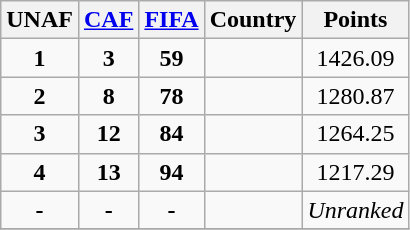<table class="wikitable" style="text-align: center;">
<tr>
<th>UNAF</th>
<th><a href='#'>CAF</a></th>
<th><a href='#'>FIFA</a></th>
<th>Country</th>
<th>Points</th>
</tr>
<tr>
<td><strong>1</strong></td>
<td><strong>3</strong></td>
<td><strong>59</strong></td>
<td align=left></td>
<td>1426.09</td>
</tr>
<tr>
<td><strong>2</strong></td>
<td><strong>8</strong></td>
<td><strong>78</strong></td>
<td align=left></td>
<td>1280.87</td>
</tr>
<tr>
<td><strong>3</strong></td>
<td><strong>12</strong></td>
<td><strong>84</strong></td>
<td align=left></td>
<td>1264.25</td>
</tr>
<tr>
<td><strong>4</strong></td>
<td><strong>13</strong></td>
<td><strong>94</strong></td>
<td align=left></td>
<td>1217.29</td>
</tr>
<tr>
<td><strong>-</strong></td>
<td><strong>-</strong></td>
<td><strong>-</strong></td>
<td align=left><em></em></td>
<td><em>Unranked</em></td>
</tr>
<tr>
</tr>
</table>
